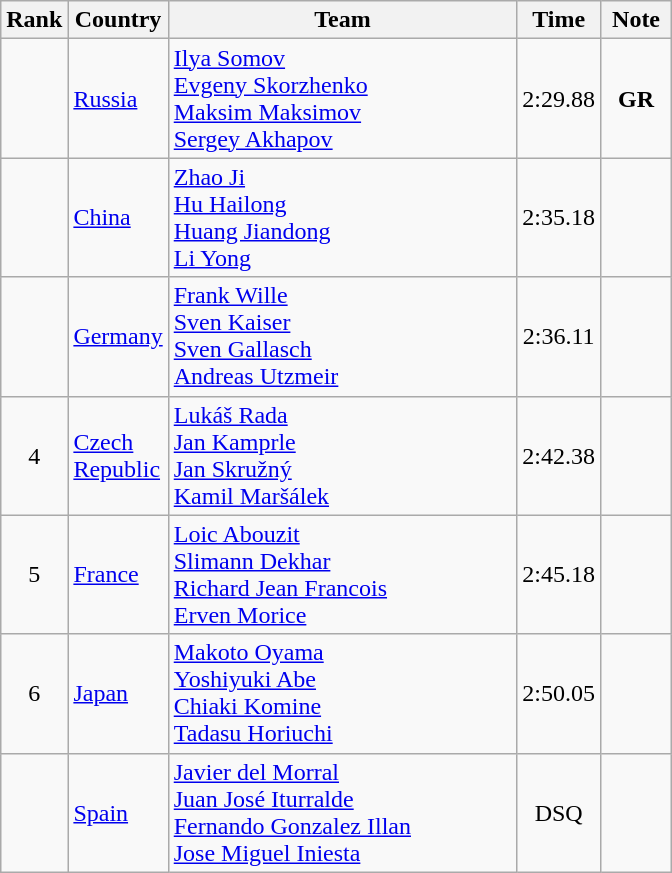<table class="wikitable sortable" style="text-align:center">
<tr>
<th width=25>Rank</th>
<th width=50>Country</th>
<th width=225>Team</th>
<th width=40>Time</th>
<th width=40>Note</th>
</tr>
<tr>
<td></td>
<td align=left> <a href='#'>Russia</a></td>
<td align=left><a href='#'>Ilya Somov</a><br><a href='#'>Evgeny Skorzhenko</a><br><a href='#'>Maksim Maksimov</a><br><a href='#'>Sergey Akhapov</a></td>
<td>2:29.88</td>
<td><strong>GR</strong></td>
</tr>
<tr>
<td></td>
<td align=left> <a href='#'>China</a></td>
<td align=left><a href='#'>Zhao Ji</a><br><a href='#'>Hu Hailong</a><br><a href='#'>Huang Jiandong</a><br><a href='#'>Li Yong</a></td>
<td>2:35.18</td>
<td></td>
</tr>
<tr>
<td></td>
<td align=left> <a href='#'>Germany</a></td>
<td align=left><a href='#'>Frank Wille</a><br><a href='#'>Sven Kaiser</a><br><a href='#'>Sven Gallasch</a><br><a href='#'>Andreas Utzmeir</a></td>
<td>2:36.11</td>
<td></td>
</tr>
<tr>
<td>4</td>
<td align=left> <a href='#'>Czech Republic</a></td>
<td align=left><a href='#'>Lukáš Rada</a><br><a href='#'>Jan Kamprle</a><br><a href='#'>Jan Skružný</a><br><a href='#'>Kamil Maršálek</a></td>
<td>2:42.38</td>
<td></td>
</tr>
<tr>
<td>5</td>
<td align=left> <a href='#'>France</a></td>
<td align=left><a href='#'>Loic Abouzit</a><br><a href='#'>Slimann Dekhar</a><br><a href='#'>Richard Jean Francois</a><br><a href='#'>Erven Morice</a></td>
<td>2:45.18</td>
<td></td>
</tr>
<tr>
<td>6</td>
<td align=left> <a href='#'>Japan</a></td>
<td align=left><a href='#'>Makoto Oyama</a><br><a href='#'>Yoshiyuki Abe</a><br><a href='#'>Chiaki Komine</a><br><a href='#'>Tadasu Horiuchi</a></td>
<td>2:50.05</td>
<td></td>
</tr>
<tr>
<td></td>
<td align=left> <a href='#'>Spain</a></td>
<td align=left><a href='#'>Javier del Morral</a><br><a href='#'>Juan José Iturralde</a><br><a href='#'>Fernando Gonzalez Illan</a><br><a href='#'>Jose Miguel Iniesta</a></td>
<td>DSQ</td>
<td></td>
</tr>
</table>
